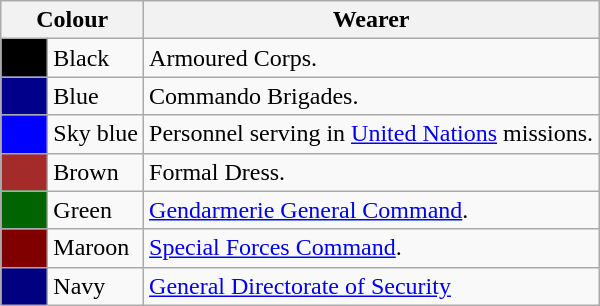<table class="wikitable">
<tr>
<th colspan="2">Colour</th>
<th>Wearer</th>
</tr>
<tr>
<td style="background:black;">      </td>
<td>Black</td>
<td>Armoured Corps.</td>
</tr>
<tr>
<td style="background:darkblue;"></td>
<td>Blue</td>
<td>Commando Brigades.</td>
</tr>
<tr>
<td style="background:blue;"></td>
<td>Sky blue</td>
<td>Personnel serving in <a href='#'>United Nations</a> missions.</td>
</tr>
<tr>
<td style="background:brown;"></td>
<td>Brown</td>
<td>Formal Dress.</td>
</tr>
<tr>
<td style="background:darkgreen;"></td>
<td>Green</td>
<td><a href='#'>Gendarmerie General Command</a>.</td>
</tr>
<tr>
<td style="background:maroon;"></td>
<td>Maroon</td>
<td><a href='#'>Special Forces Command</a>.</td>
</tr>
<tr>
<td style="background:navy;"></td>
<td>Navy</td>
<td><a href='#'>General Directorate of Security</a></td>
</tr>
</table>
